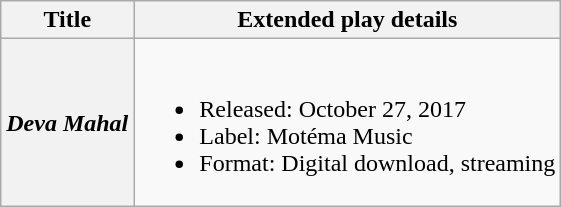<table class="wikitable">
<tr>
<th>Title</th>
<th>Extended play details</th>
</tr>
<tr>
<th><em>Deva Mahal</em></th>
<td><br><ul><li>Released: October 27, 2017</li><li>Label: Motéma Music</li><li>Format: Digital download, streaming</li></ul></td>
</tr>
</table>
